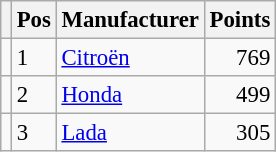<table class="wikitable" style="font-size: 95%;">
<tr>
<th></th>
<th>Pos</th>
<th>Manufacturer</th>
<th>Points</th>
</tr>
<tr>
<td align="left"></td>
<td>1</td>
<td> <a href='#'>Citroën</a></td>
<td align="right">769</td>
</tr>
<tr>
<td align="left"></td>
<td>2</td>
<td> <a href='#'>Honda</a></td>
<td align="right">499</td>
</tr>
<tr>
<td align="left"></td>
<td>3</td>
<td> <a href='#'>Lada</a></td>
<td align="right">305</td>
</tr>
</table>
